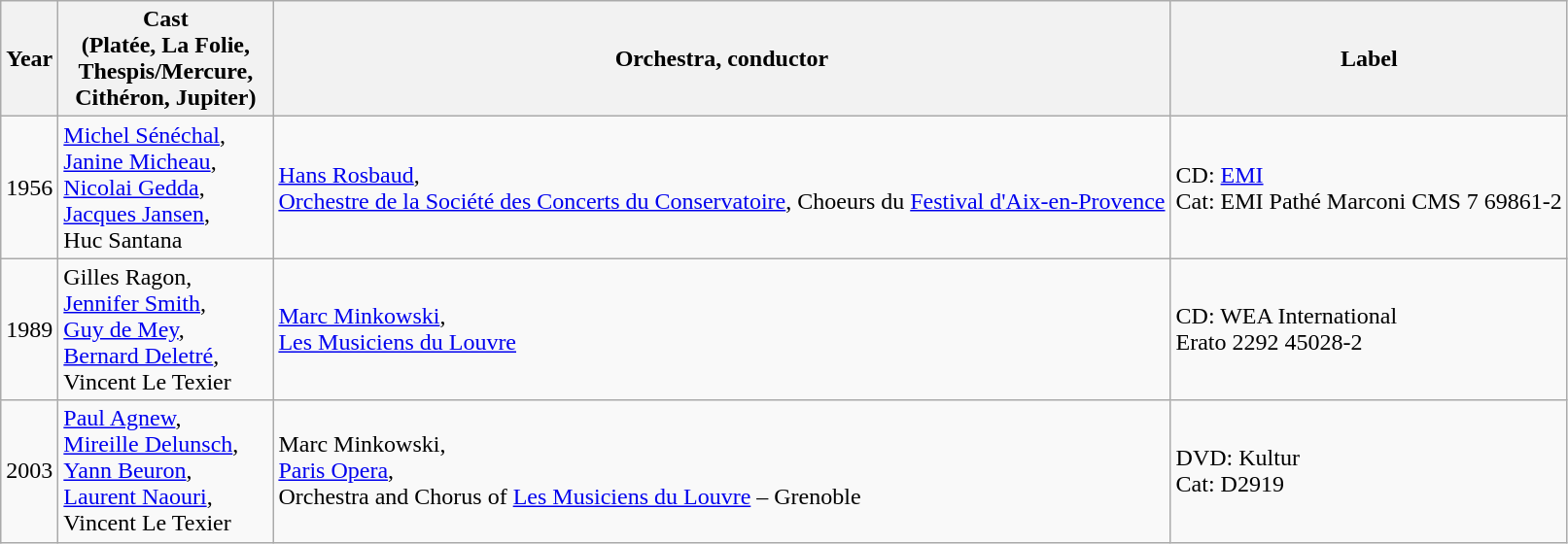<table class="wikitable">
<tr>
<th>Year</th>
<th width="140">Cast<br>(Platée, La Folie, Thespis/Mercure, Cithéron, Jupiter)</th>
<th>Orchestra, conductor</th>
<th>Label</th>
</tr>
<tr>
<td>1956</td>
<td><a href='#'>Michel Sénéchal</a>,<br><a href='#'>Janine Micheau</a>,<br><a href='#'>Nicolai Gedda</a>,<br><a href='#'>Jacques Jansen</a>,<br>Huc Santana</td>
<td><a href='#'>Hans Rosbaud</a>,<br><a href='#'>Orchestre de la Société des Concerts du Conservatoire</a>, Choeurs du <a href='#'>Festival d'Aix-en-Provence</a></td>
<td>CD: <a href='#'>EMI</a><br>Cat: EMI Pathé Marconi CMS 7 69861-2</td>
</tr>
<tr>
<td>1989</td>
<td>Gilles Ragon,<br><a href='#'>Jennifer Smith</a>,<br><a href='#'>Guy de Mey</a>,<br><a href='#'>Bernard Deletré</a>,<br>Vincent Le Texier</td>
<td><a href='#'>Marc Minkowski</a>,<br><a href='#'>Les Musiciens du Louvre</a></td>
<td>CD: WEA International <br>Erato 2292 45028-2</td>
</tr>
<tr>
<td>2003</td>
<td><a href='#'>Paul Agnew</a>,<br><a href='#'>Mireille Delunsch</a>,<br><a href='#'>Yann Beuron</a>,<br><a href='#'>Laurent Naouri</a>,<br>Vincent Le Texier</td>
<td>Marc Minkowski,<br><a href='#'>Paris Opera</a>,<br>Orchestra and Chorus of <a href='#'>Les Musiciens du Louvre</a> – Grenoble</td>
<td>DVD: Kultur<br>Cat: D2919</td>
</tr>
</table>
